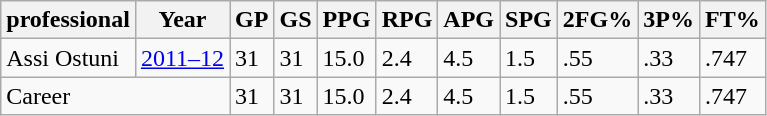<table class="wikitable sortable">
<tr>
<th class=unsortable>professional</th>
<th>Year</th>
<th>GP</th>
<th>GS</th>
<th>PPG</th>
<th>RPG</th>
<th>APG</th>
<th>SPG</th>
<th>2FG%</th>
<th>3P%</th>
<th>FT%</th>
</tr>
<tr>
<td>Assi Ostuni</td>
<td><a href='#'>2011–12</a></td>
<td>31</td>
<td>31</td>
<td>15.0</td>
<td>2.4</td>
<td>4.5</td>
<td>1.5</td>
<td>.55</td>
<td>.33</td>
<td>.747</td>
</tr>
<tr class=sortbottom>
<td colspan=2>Career</td>
<td>31</td>
<td>31</td>
<td>15.0</td>
<td>2.4</td>
<td>4.5</td>
<td>1.5</td>
<td>.55</td>
<td>.33</td>
<td>.747</td>
</tr>
</table>
